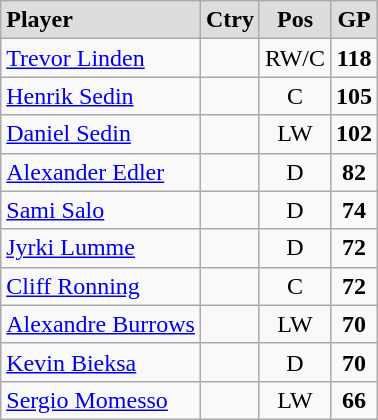<table class="wikitable">
<tr align="center" style="font-weight:bold; background-color:#dddddd;" |>
<td align="left">Player</td>
<td>Ctry</td>
<td>Pos</td>
<td>GP</td>
</tr>
<tr align="center">
<td align="left"><a href='#'>Trevor Linden</a></td>
<td></td>
<td>RW/C</td>
<td><strong>118</strong></td>
</tr>
<tr align="center">
<td align="left"><a href='#'>Henrik Sedin</a></td>
<td></td>
<td>C</td>
<td><strong>105</strong></td>
</tr>
<tr align="center">
<td align="left"><a href='#'>Daniel Sedin</a></td>
<td></td>
<td>LW</td>
<td><strong>102</strong></td>
</tr>
<tr align="center">
<td align="left"><a href='#'>Alexander Edler</a></td>
<td></td>
<td>D</td>
<td><strong>82</strong></td>
</tr>
<tr align="center">
<td align="left"><a href='#'>Sami Salo</a></td>
<td></td>
<td>D</td>
<td><strong>74</strong></td>
</tr>
<tr align="center">
<td align="left"><a href='#'>Jyrki Lumme</a></td>
<td></td>
<td>D</td>
<td><strong>72</strong></td>
</tr>
<tr align="center">
<td align="left"><a href='#'>Cliff Ronning</a></td>
<td></td>
<td>C</td>
<td><strong>72</strong></td>
</tr>
<tr align="center">
<td align="left"><a href='#'>Alexandre Burrows</a></td>
<td></td>
<td>LW</td>
<td><strong>70</strong></td>
</tr>
<tr align="center">
<td align="left"><a href='#'>Kevin Bieksa</a></td>
<td></td>
<td>D</td>
<td><strong>70</strong></td>
</tr>
<tr align="center">
<td align="left"><a href='#'>Sergio Momesso</a></td>
<td></td>
<td>LW</td>
<td><strong>66</strong></td>
</tr>
</table>
